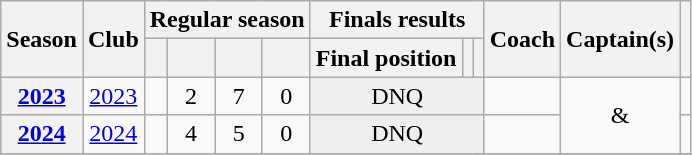<table class="wikitable sortable plainrowheaders" style="text-align:center;">
<tr>
<th scope="col" rowspan=2>Season</th>
<th scope="col" class="unsortable" rowspan=2>Club</th>
<th scope="col" colspan="4">Regular season</th>
<th scope="col" colspan="3">Finals results</th>
<th scope="col" rowspan=2>Coach</th>
<th scope="col" rowspan=2>Captain(s)</th>
<th scope="col" class="unsortable" rowspan=2></th>
</tr>
<tr>
<th scope="col"></th>
<th scope="col"></th>
<th scope="col"></th>
<th scope="col"></th>
<th scope="col">Final position</th>
<th scope="col"></th>
<th scope="col"></th>
</tr>
<tr>
<th scope="row" style="text-align:center;"><a href='#'>2023</a></th>
<td><a href='#'>2023</a></td>
<td></td>
<td>2</td>
<td>7</td>
<td>0</td>
<td colspan=3 style="background:#efefef;">DNQ</td>
<td></td>
<td rowspan=2> & </td>
<td></td>
</tr>
<tr>
<th scope="row" style="text-align:center;"><a href='#'>2024</a></th>
<td><a href='#'>2024</a></td>
<td></td>
<td>4</td>
<td>5</td>
<td>0</td>
<td colspan=3 style="background:#efefef;">DNQ</td>
<td></td>
<td></td>
</tr>
<tr>
</tr>
</table>
